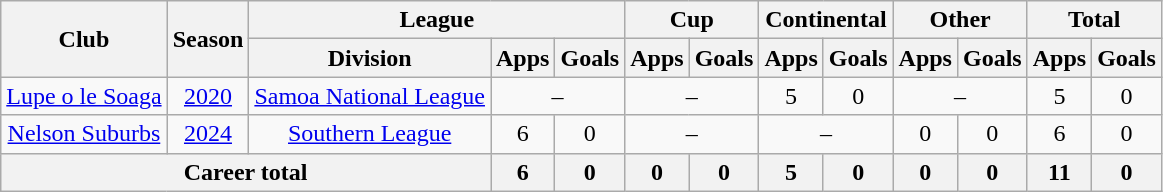<table class="wikitable" style="text-align: center;">
<tr>
<th rowspan=2>Club</th>
<th rowspan=2>Season</th>
<th colspan=3>League</th>
<th colspan=2>Cup</th>
<th colspan=2>Continental</th>
<th colspan=2>Other</th>
<th colspan=2>Total</th>
</tr>
<tr>
<th>Division</th>
<th>Apps</th>
<th>Goals</th>
<th>Apps</th>
<th>Goals</th>
<th>Apps</th>
<th>Goals</th>
<th>Apps</th>
<th>Goals</th>
<th>Apps</th>
<th>Goals</th>
</tr>
<tr>
<td><a href='#'>Lupe o le Soaga</a></td>
<td><a href='#'>2020</a></td>
<td><a href='#'>Samoa National League</a></td>
<td colspan="2">–</td>
<td colspan="2">–</td>
<td>5</td>
<td>0</td>
<td colspan="2">–</td>
<td>5</td>
<td>0</td>
</tr>
<tr>
<td><a href='#'>Nelson Suburbs</a></td>
<td><a href='#'>2024</a></td>
<td><a href='#'>Southern League</a></td>
<td>6</td>
<td>0</td>
<td colspan="2">–</td>
<td colspan="2">–</td>
<td>0</td>
<td>0</td>
<td>6</td>
<td>0</td>
</tr>
<tr>
<th colspan=3>Career total</th>
<th>6</th>
<th>0</th>
<th>0</th>
<th>0</th>
<th>5</th>
<th>0</th>
<th>0</th>
<th>0</th>
<th>11</th>
<th>0</th>
</tr>
</table>
